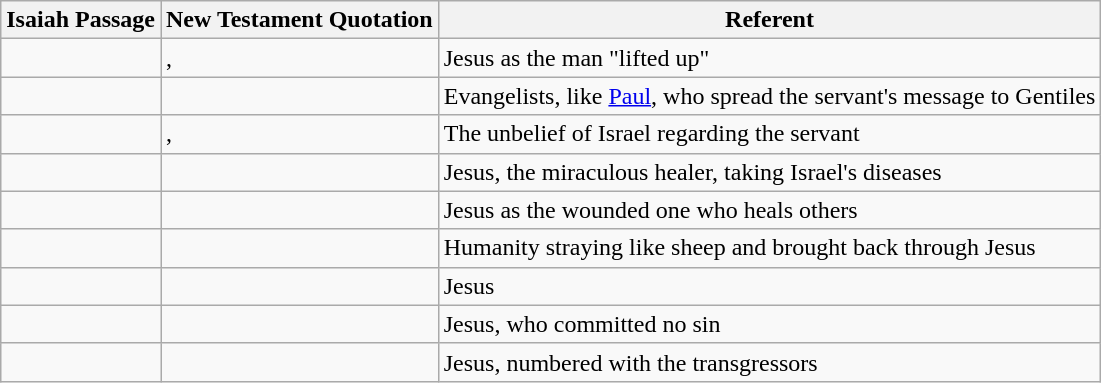<table class="wikitable">
<tr>
<th>Isaiah Passage</th>
<th>New Testament Quotation</th>
<th>Referent</th>
</tr>
<tr>
<td></td>
<td>, </td>
<td>Jesus as the man "lifted up"</td>
</tr>
<tr>
<td></td>
<td></td>
<td>Evangelists, like <a href='#'>Paul</a>, who spread the servant's message to Gentiles</td>
</tr>
<tr>
<td></td>
<td>, </td>
<td>The unbelief of Israel regarding the servant</td>
</tr>
<tr>
<td></td>
<td></td>
<td>Jesus, the miraculous healer, taking Israel's diseases</td>
</tr>
<tr>
<td></td>
<td></td>
<td>Jesus as the wounded one who heals others</td>
</tr>
<tr>
<td></td>
<td></td>
<td>Humanity straying like sheep and brought back through Jesus</td>
</tr>
<tr>
<td></td>
<td></td>
<td>Jesus</td>
</tr>
<tr>
<td></td>
<td></td>
<td>Jesus, who committed no sin</td>
</tr>
<tr>
<td></td>
<td></td>
<td>Jesus, numbered with the transgressors</td>
</tr>
</table>
